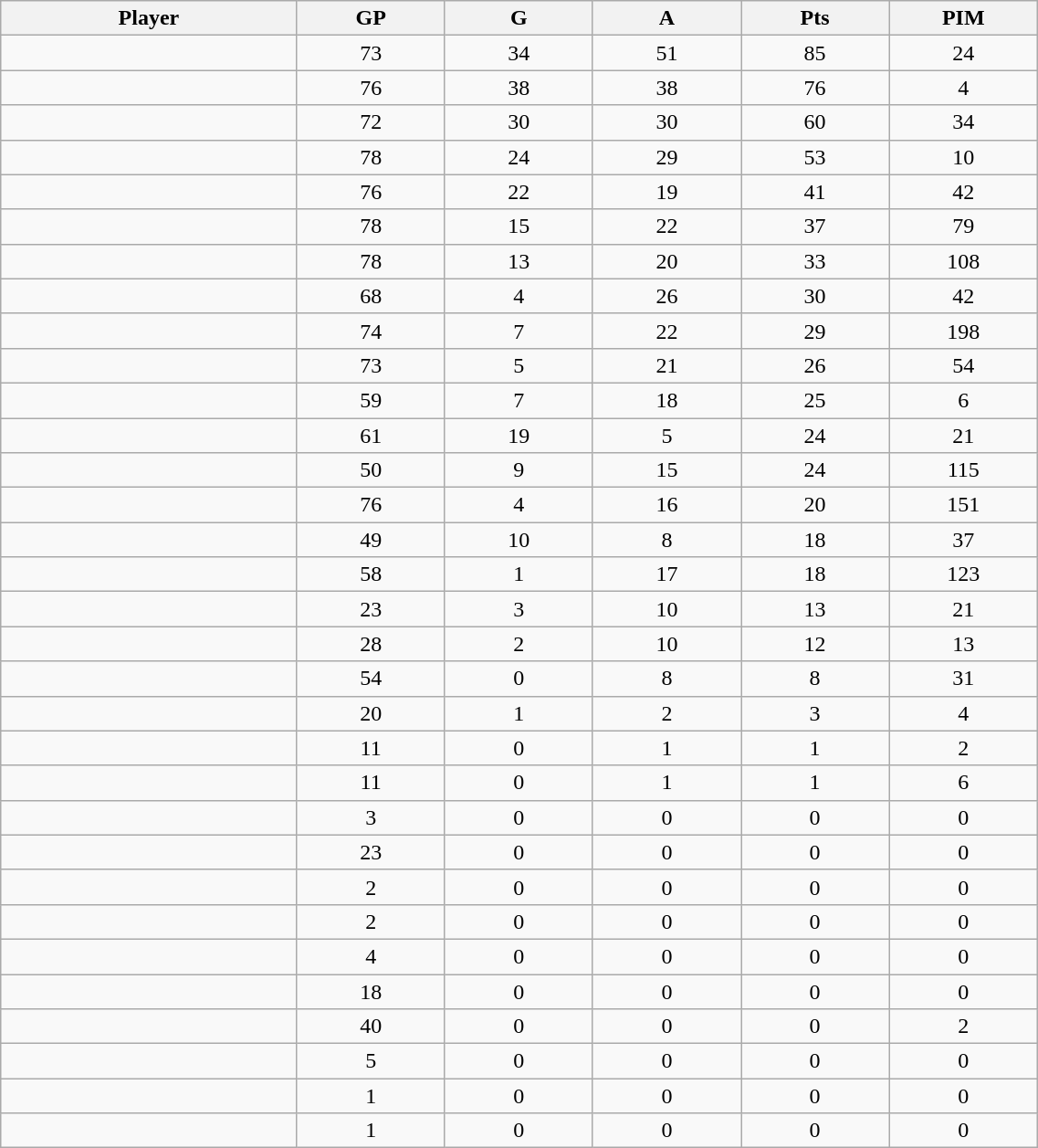<table class="wikitable sortable" width="60%">
<tr ALIGN="center">
<th bgcolor="#DDDDFF" width="10%">Player</th>
<th bgcolor="#DDDDFF" width="5%">GP</th>
<th bgcolor="#DDDDFF" width="5%">G</th>
<th bgcolor="#DDDDFF" width="5%">A</th>
<th bgcolor="#DDDDFF" width="5%">Pts</th>
<th bgcolor="#DDDDFF" width="5%">PIM</th>
</tr>
<tr align="center">
<td align="right"></td>
<td>73</td>
<td>34</td>
<td>51</td>
<td>85</td>
<td>24</td>
</tr>
<tr align="center">
<td align="right"></td>
<td>76</td>
<td>38</td>
<td>38</td>
<td>76</td>
<td>4</td>
</tr>
<tr align="center">
<td align="right"></td>
<td>72</td>
<td>30</td>
<td>30</td>
<td>60</td>
<td>34</td>
</tr>
<tr align="center">
<td align="right"></td>
<td>78</td>
<td>24</td>
<td>29</td>
<td>53</td>
<td>10</td>
</tr>
<tr align="center">
<td align="right"></td>
<td>76</td>
<td>22</td>
<td>19</td>
<td>41</td>
<td>42</td>
</tr>
<tr align="center">
<td align="right"></td>
<td>78</td>
<td>15</td>
<td>22</td>
<td>37</td>
<td>79</td>
</tr>
<tr align="center">
<td align="right"></td>
<td>78</td>
<td>13</td>
<td>20</td>
<td>33</td>
<td>108</td>
</tr>
<tr align="center">
<td align="right"></td>
<td>68</td>
<td>4</td>
<td>26</td>
<td>30</td>
<td>42</td>
</tr>
<tr align="center">
<td align="right"></td>
<td>74</td>
<td>7</td>
<td>22</td>
<td>29</td>
<td>198</td>
</tr>
<tr align="center">
<td align="right"></td>
<td>73</td>
<td>5</td>
<td>21</td>
<td>26</td>
<td>54</td>
</tr>
<tr align="center">
<td align="right"></td>
<td>59</td>
<td>7</td>
<td>18</td>
<td>25</td>
<td>6</td>
</tr>
<tr align="center">
<td align="right"></td>
<td>61</td>
<td>19</td>
<td>5</td>
<td>24</td>
<td>21</td>
</tr>
<tr align="center">
<td align="right"></td>
<td>50</td>
<td>9</td>
<td>15</td>
<td>24</td>
<td>115</td>
</tr>
<tr align="center">
<td align="right"></td>
<td>76</td>
<td>4</td>
<td>16</td>
<td>20</td>
<td>151</td>
</tr>
<tr align="center">
<td align="right"></td>
<td>49</td>
<td>10</td>
<td>8</td>
<td>18</td>
<td>37</td>
</tr>
<tr align="center">
<td align="right"></td>
<td>58</td>
<td>1</td>
<td>17</td>
<td>18</td>
<td>123</td>
</tr>
<tr align="center">
<td align="right"></td>
<td>23</td>
<td>3</td>
<td>10</td>
<td>13</td>
<td>21</td>
</tr>
<tr align="center">
<td align="right"></td>
<td>28</td>
<td>2</td>
<td>10</td>
<td>12</td>
<td>13</td>
</tr>
<tr align="center">
<td align="right"></td>
<td>54</td>
<td>0</td>
<td>8</td>
<td>8</td>
<td>31</td>
</tr>
<tr align="center">
<td align="right"></td>
<td>20</td>
<td>1</td>
<td>2</td>
<td>3</td>
<td>4</td>
</tr>
<tr align="center">
<td align="right"></td>
<td>11</td>
<td>0</td>
<td>1</td>
<td>1</td>
<td>2</td>
</tr>
<tr align="center">
<td align="right"></td>
<td>11</td>
<td>0</td>
<td>1</td>
<td>1</td>
<td>6</td>
</tr>
<tr align="center">
<td align="right"></td>
<td>3</td>
<td>0</td>
<td>0</td>
<td>0</td>
<td>0</td>
</tr>
<tr align="center">
<td align="right"></td>
<td>23</td>
<td>0</td>
<td>0</td>
<td>0</td>
<td>0</td>
</tr>
<tr align="center">
<td align="right"></td>
<td>2</td>
<td>0</td>
<td>0</td>
<td>0</td>
<td>0</td>
</tr>
<tr align="center">
<td align="right"></td>
<td>2</td>
<td>0</td>
<td>0</td>
<td>0</td>
<td>0</td>
</tr>
<tr align="center">
<td align="right"></td>
<td>4</td>
<td>0</td>
<td>0</td>
<td>0</td>
<td>0</td>
</tr>
<tr align="center">
<td align="right"></td>
<td>18</td>
<td>0</td>
<td>0</td>
<td>0</td>
<td>0</td>
</tr>
<tr align="center">
<td align="right"></td>
<td>40</td>
<td>0</td>
<td>0</td>
<td>0</td>
<td>2</td>
</tr>
<tr align="center">
<td align="right"></td>
<td>5</td>
<td>0</td>
<td>0</td>
<td>0</td>
<td>0</td>
</tr>
<tr align="center">
<td align="right"></td>
<td>1</td>
<td>0</td>
<td>0</td>
<td>0</td>
<td>0</td>
</tr>
<tr align="center">
<td align="right"></td>
<td>1</td>
<td>0</td>
<td>0</td>
<td>0</td>
<td>0</td>
</tr>
</table>
